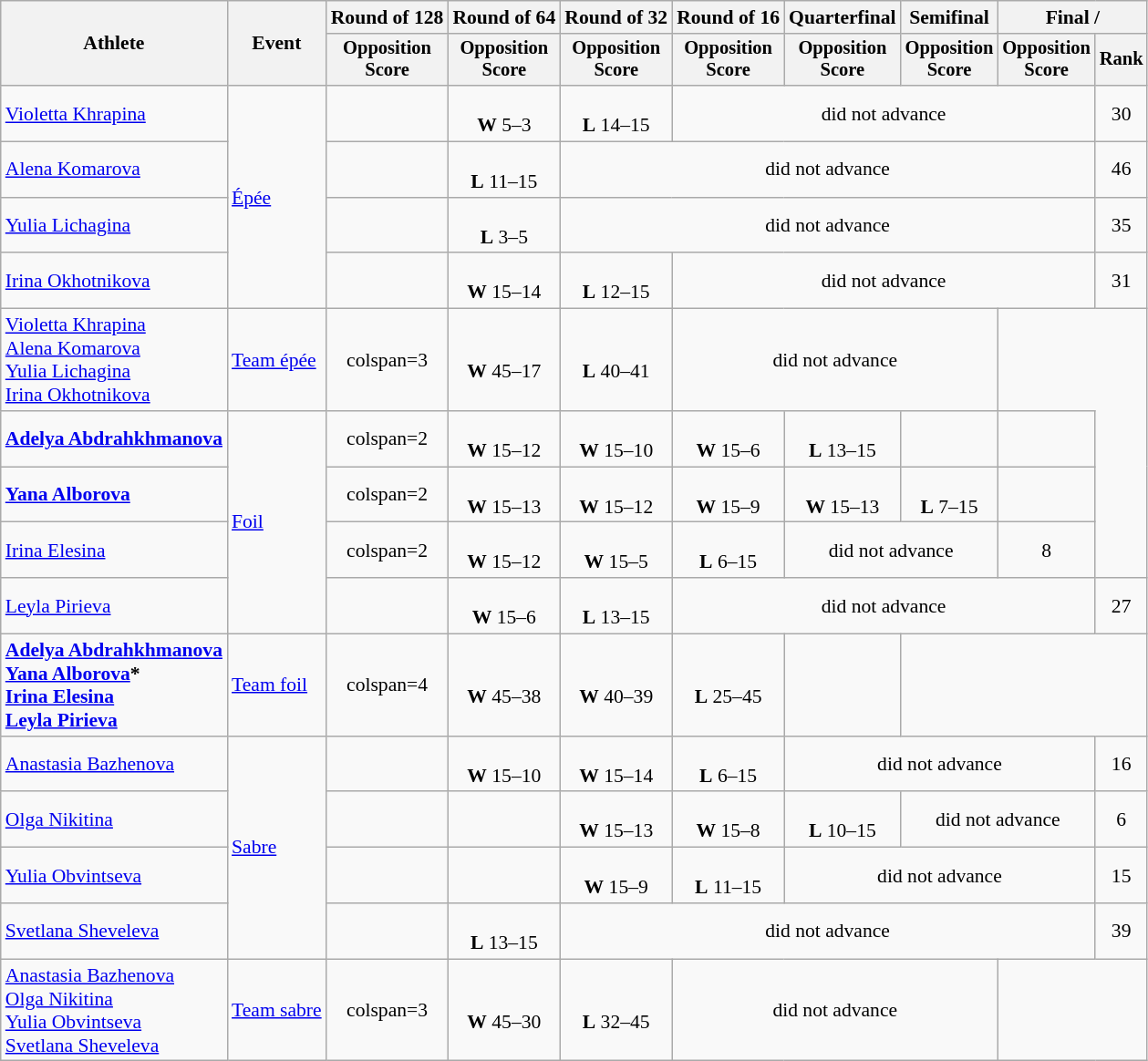<table class="wikitable" style="text-align:center; font-size:90%">
<tr>
<th rowspan=2>Athlete</th>
<th rowspan=2>Event</th>
<th>Round of 128</th>
<th>Round of 64</th>
<th>Round of 32</th>
<th>Round of 16</th>
<th>Quarterfinal</th>
<th>Semifinal</th>
<th colspan=2>Final / </th>
</tr>
<tr style="font-size:95%">
<th>Opposition<br>Score</th>
<th>Opposition<br>Score</th>
<th>Opposition<br>Score</th>
<th>Opposition<br>Score</th>
<th>Opposition<br>Score</th>
<th>Opposition<br>Score</th>
<th>Opposition<br>Score</th>
<th>Rank</th>
</tr>
<tr>
<td align=left><a href='#'>Violetta Khrapina</a></td>
<td align=left rowspan=4><a href='#'>Épée</a></td>
<td></td>
<td><br><strong>W</strong> 5–3</td>
<td><br><strong>L</strong> 14–15</td>
<td colspan=4>did not advance</td>
<td>30</td>
</tr>
<tr>
<td align=left><a href='#'>Alena Komarova</a></td>
<td></td>
<td><br><strong>L</strong> 11–15</td>
<td colspan=5>did not advance</td>
<td>46</td>
</tr>
<tr>
<td align=left><a href='#'>Yulia Lichagina</a></td>
<td></td>
<td><br><strong>L</strong> 3–5</td>
<td colspan=5>did not advance</td>
<td>35</td>
</tr>
<tr>
<td align=left><a href='#'>Irina Okhotnikova</a></td>
<td></td>
<td><br><strong>W</strong> 15–14</td>
<td><br><strong>L</strong> 12–15</td>
<td colspan=4>did not advance</td>
<td>31</td>
</tr>
<tr>
<td align=left><a href='#'>Violetta Khrapina</a><br><a href='#'>Alena Komarova</a><br><a href='#'>Yulia Lichagina</a><br><a href='#'>Irina Okhotnikova</a></td>
<td align=left><a href='#'>Team épée</a></td>
<td>colspan=3 </td>
<td><br><strong>W</strong> 45–17</td>
<td><br><strong>L</strong> 40–41</td>
<td colspan=3>did not advance</td>
</tr>
<tr>
<td align=left><strong><a href='#'>Adelya Abdrahkhmanova</a></strong></td>
<td align=left rowspan=4><a href='#'>Foil</a></td>
<td>colspan=2 </td>
<td><br><strong>W</strong> 15–12</td>
<td><br><strong>W</strong> 15–10</td>
<td><br><strong>W</strong> 15–6</td>
<td><br><strong>L</strong> 13–15</td>
<td></td>
<td></td>
</tr>
<tr>
<td align=left><strong><a href='#'>Yana Alborova</a></strong></td>
<td>colspan=2 </td>
<td><br><strong>W</strong> 15–13</td>
<td><br><strong>W</strong> 15–12</td>
<td><br><strong>W</strong> 15–9</td>
<td><br><strong>W</strong> 15–13</td>
<td><br><strong>L</strong> 7–15</td>
<td></td>
</tr>
<tr>
<td align=left><a href='#'>Irina Elesina</a></td>
<td>colspan=2 </td>
<td><br><strong>W</strong> 15–12</td>
<td><br><strong>W</strong> 15–5</td>
<td><br><strong>L</strong> 6–15</td>
<td colspan=2>did not advance</td>
<td>8</td>
</tr>
<tr>
<td align=left><a href='#'>Leyla Pirieva</a></td>
<td></td>
<td><br><strong>W</strong> 15–6</td>
<td><br><strong>L</strong> 13–15</td>
<td colspan=4>did not advance</td>
<td>27</td>
</tr>
<tr>
<td align=left><strong><a href='#'>Adelya Abdrahkhmanova</a><br><a href='#'>Yana Alborova</a>*<br><a href='#'>Irina Elesina</a><br><a href='#'>Leyla Pirieva</a></strong></td>
<td align=left><a href='#'>Team foil</a></td>
<td>colspan=4 </td>
<td><br><strong>W</strong> 45–38</td>
<td><br><strong>W</strong> 40–39</td>
<td><br><strong>L</strong> 25–45</td>
<td></td>
</tr>
<tr>
<td align=left><a href='#'>Anastasia Bazhenova</a></td>
<td align=left rowspan=4><a href='#'>Sabre</a></td>
<td></td>
<td><br><strong>W</strong> 15–10</td>
<td><br><strong>W</strong> 15–14</td>
<td><br><strong>L</strong> 6–15</td>
<td colspan=3>did not advance</td>
<td>16</td>
</tr>
<tr>
<td align=left><a href='#'>Olga Nikitina</a></td>
<td></td>
<td></td>
<td><br><strong>W</strong> 15–13</td>
<td><br><strong>W</strong> 15–8</td>
<td><br><strong>L</strong> 10–15</td>
<td colspan=2>did not advance</td>
<td>6</td>
</tr>
<tr>
<td align=left><a href='#'>Yulia Obvintseva</a></td>
<td></td>
<td></td>
<td><br><strong>W</strong> 15–9</td>
<td><br><strong>L</strong> 11–15</td>
<td colspan=3>did not advance</td>
<td>15</td>
</tr>
<tr>
<td align=left><a href='#'>Svetlana Sheveleva</a></td>
<td></td>
<td><br><strong>L</strong> 13–15</td>
<td colspan=5>did not advance</td>
<td>39</td>
</tr>
<tr>
<td align=left><a href='#'>Anastasia Bazhenova</a><br><a href='#'>Olga Nikitina</a><br><a href='#'>Yulia Obvintseva</a><br><a href='#'>Svetlana Sheveleva</a></td>
<td align=left><a href='#'>Team sabre</a></td>
<td>colspan=3 </td>
<td><br><strong>W</strong> 45–30</td>
<td><br><strong>L</strong> 32–45</td>
<td colspan=3>did not advance</td>
</tr>
</table>
